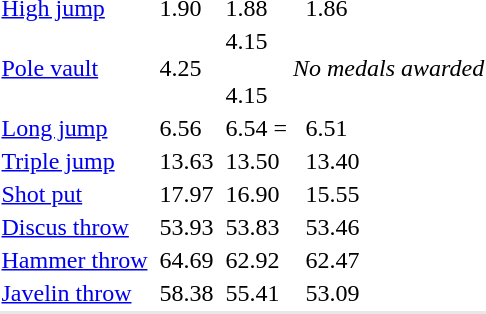<table>
<tr>
<td><a href='#'>High jump</a></td>
<td></td>
<td>1.90</td>
<td></td>
<td>1.88</td>
<td></td>
<td>1.86 </td>
</tr>
<tr>
<td><a href='#'>Pole vault</a></td>
<td></td>
<td>4.25 </td>
<td><br></td>
<td>4.15 <br><br>4.15</td>
<td colspan=2><em>No medals awarded</em></td>
</tr>
<tr>
<td><a href='#'>Long jump</a></td>
<td></td>
<td>6.56 </td>
<td></td>
<td>6.54 =</td>
<td></td>
<td>6.51 </td>
</tr>
<tr>
<td><a href='#'>Triple jump</a></td>
<td></td>
<td>13.63 </td>
<td></td>
<td>13.50</td>
<td></td>
<td>13.40</td>
</tr>
<tr>
<td><a href='#'>Shot put</a></td>
<td></td>
<td>17.97 </td>
<td></td>
<td>16.90</td>
<td></td>
<td>15.55 </td>
</tr>
<tr>
<td><a href='#'>Discus throw</a></td>
<td></td>
<td>53.93 </td>
<td></td>
<td>53.83 </td>
<td></td>
<td>53.46</td>
</tr>
<tr>
<td><a href='#'>Hammer throw</a></td>
<td></td>
<td>64.69</td>
<td></td>
<td>62.92</td>
<td></td>
<td>62.47</td>
</tr>
<tr>
<td><a href='#'>Javelin throw</a></td>
<td></td>
<td>58.38</td>
<td></td>
<td>55.41</td>
<td></td>
<td>53.09</td>
</tr>
<tr style="background:#e8e8e8;">
<td colspan=7></td>
</tr>
</table>
